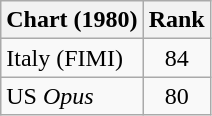<table class="wikitable">
<tr>
<th>Chart (1980)</th>
<th>Rank</th>
</tr>
<tr>
<td>Italy (FIMI)</td>
<td align="center">84</td>
</tr>
<tr>
<td>US <em>Opus</em></td>
<td align="center">80</td>
</tr>
</table>
